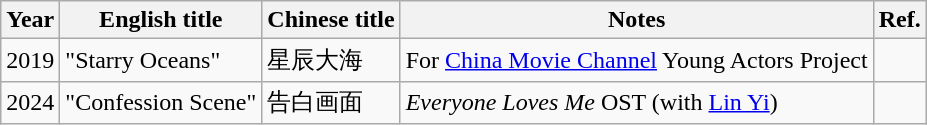<table class="wikitable">
<tr>
<th scope="col">Year</th>
<th scope="col">English title</th>
<th scope="col">Chinese title</th>
<th scope="col">Notes</th>
<th scope="col" class="unsortable">Ref.</th>
</tr>
<tr>
<td>2019</td>
<td>"Starry Oceans"</td>
<td>星辰大海</td>
<td>For <a href='#'>China Movie Channel</a> Young Actors Project</td>
<td></td>
</tr>
<tr>
<td>2024</td>
<td>"Confession Scene"</td>
<td>告白画面</td>
<td><em>Everyone Loves Me</em> OST (with <a href='#'>Lin Yi</a>)</td>
<td></td>
</tr>
</table>
